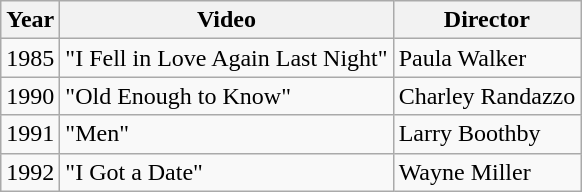<table class="wikitable">
<tr>
<th>Year</th>
<th>Video</th>
<th>Director</th>
</tr>
<tr>
<td>1985</td>
<td>"I Fell in Love Again Last Night"</td>
<td>Paula Walker</td>
</tr>
<tr>
<td>1990</td>
<td>"Old Enough to Know"</td>
<td>Charley Randazzo</td>
</tr>
<tr>
<td>1991</td>
<td>"Men"</td>
<td>Larry Boothby</td>
</tr>
<tr>
<td>1992</td>
<td>"I Got a Date"</td>
<td>Wayne Miller</td>
</tr>
</table>
